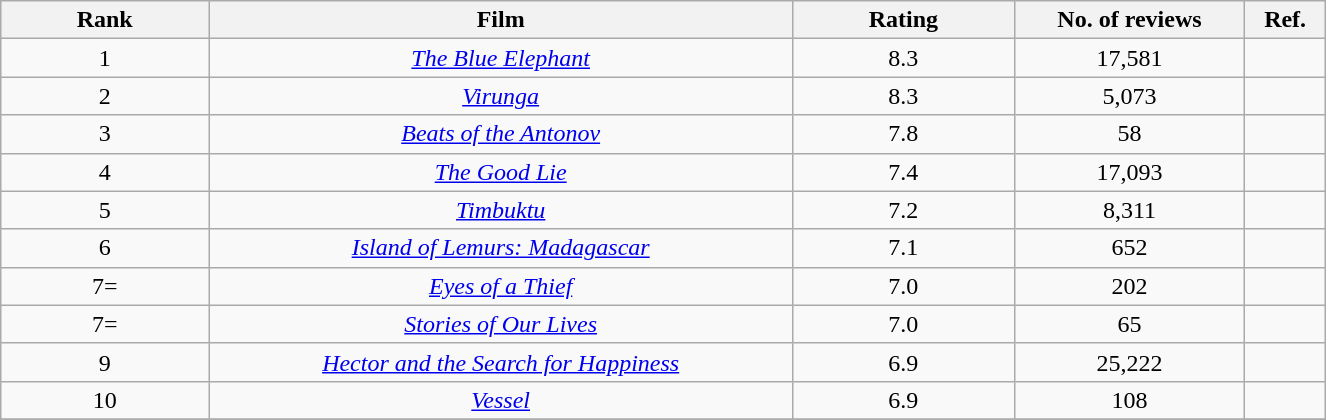<table class="wikitable" width="70%" style="text-align:center; margin: 1em auto 1em auto;">
<tr>
<th width=5%>Rank</th>
<th width=14%>Film</th>
<th width=5%>Rating</th>
<th width=5%>No. of reviews</th>
<th style="width:1%;">Ref.</th>
</tr>
<tr>
<td>1</td>
<td><em><a href='#'>The Blue Elephant</a></em></td>
<td>8.3</td>
<td>17,581</td>
<td style="text-align:center"></td>
</tr>
<tr>
<td>2</td>
<td><em><a href='#'>Virunga</a></em></td>
<td>8.3</td>
<td>5,073</td>
<td style="text-align:center"></td>
</tr>
<tr>
<td>3</td>
<td><em><a href='#'>Beats of the Antonov</a></em></td>
<td>7.8</td>
<td>58</td>
<td style="text-align:center"></td>
</tr>
<tr>
<td>4</td>
<td><em><a href='#'>The Good Lie</a></em></td>
<td>7.4</td>
<td>17,093</td>
<td style="text-align:center"></td>
</tr>
<tr>
<td>5</td>
<td><em><a href='#'>Timbuktu</a></em></td>
<td>7.2</td>
<td>8,311</td>
<td style="text-align:center"></td>
</tr>
<tr>
<td>6</td>
<td><em><a href='#'>Island of Lemurs: Madagascar</a></em></td>
<td>7.1</td>
<td>652</td>
<td style="text-align:center"></td>
</tr>
<tr>
<td>7=</td>
<td><em><a href='#'>Eyes of a Thief</a></em></td>
<td>7.0</td>
<td>202</td>
<td style="text-align:center"></td>
</tr>
<tr>
<td>7=</td>
<td><em><a href='#'>Stories of Our Lives</a></em></td>
<td>7.0</td>
<td>65</td>
<td style="text-align:center"></td>
</tr>
<tr>
<td>9</td>
<td><em><a href='#'>Hector and the Search for Happiness</a></em></td>
<td>6.9</td>
<td>25,222</td>
<td style="text-align:center"></td>
</tr>
<tr>
<td>10</td>
<td><em><a href='#'>Vessel</a></em></td>
<td>6.9</td>
<td>108</td>
<td style="text-align:center"></td>
</tr>
<tr>
</tr>
</table>
